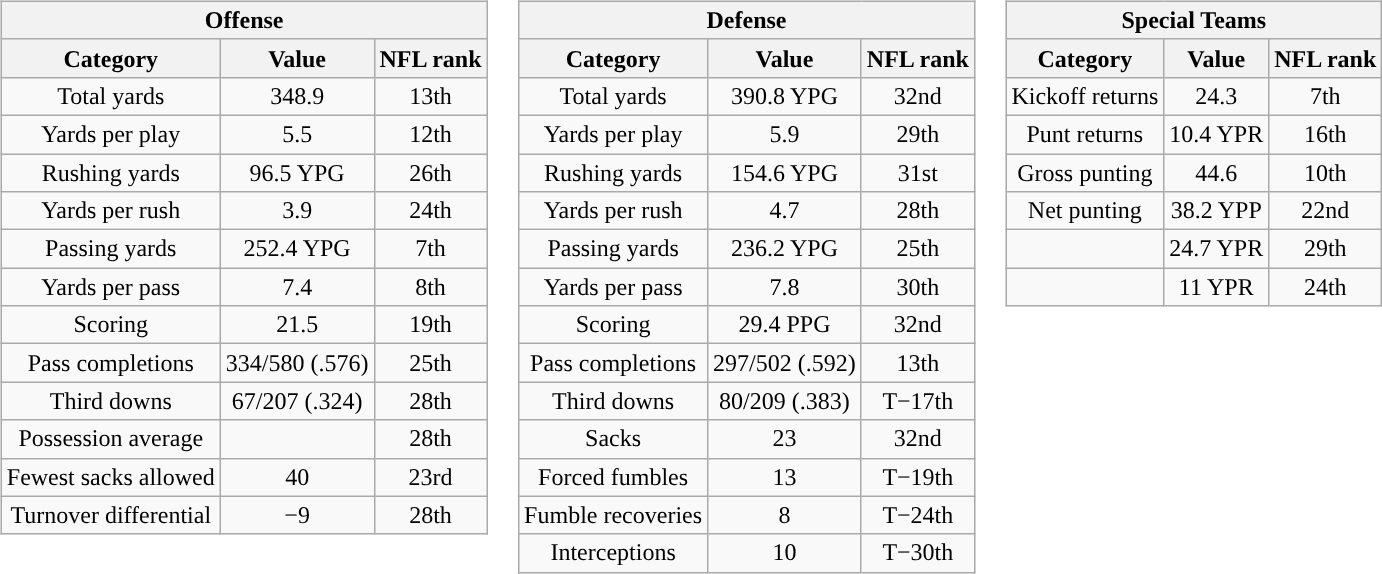<table>
<tr valign="top">
<td><br><table class="wikitable" style="text-align:center">
<tr>
<th colspan=3>Offense</th>
</tr>
<tr>
<th>Category</th>
<th>Value</th>
<th>NFL rank<br></th>
</tr>
<tr>
<td>Total yards</td>
<td>348.9 </td>
<td>13th</td>
</tr>
<tr>
<td>Yards per play</td>
<td>5.5</td>
<td>12th</td>
</tr>
<tr>
<td>Rushing yards</td>
<td>96.5 YPG</td>
<td>26th</td>
</tr>
<tr>
<td>Yards per rush</td>
<td>3.9</td>
<td>24th</td>
</tr>
<tr>
<td>Passing yards</td>
<td>252.4 YPG</td>
<td>7th</td>
</tr>
<tr>
<td>Yards per pass</td>
<td>7.4</td>
<td>8th</td>
</tr>
<tr>
<td>Scoring</td>
<td>21.5 </td>
<td>19th</td>
</tr>
<tr>
<td>Pass completions</td>
<td>334/580 (.576)</td>
<td>25th</td>
</tr>
<tr>
<td>Third downs</td>
<td>67/207 (.324)</td>
<td>28th</td>
</tr>
<tr>
<td>Possession average</td>
<td></td>
<td>28th</td>
</tr>
<tr>
<td>Fewest sacks allowed</td>
<td>40</td>
<td>23rd</td>
</tr>
<tr>
<td>Turnover differential</td>
<td>−9</td>
<td>28th</td>
</tr>
</table>
</td>
<td><br><table class="wikitable" style="text-align:center">
<tr>
<th colspan=3>Defense</th>
</tr>
<tr>
<th>Category</th>
<th>Value</th>
<th>NFL rank<br></th>
</tr>
<tr>
<td>Total yards</td>
<td>390.8 YPG</td>
<td>32nd</td>
</tr>
<tr>
<td>Yards per play</td>
<td>5.9</td>
<td>29th</td>
</tr>
<tr>
<td>Rushing yards</td>
<td>154.6 YPG</td>
<td>31st</td>
</tr>
<tr>
<td>Yards per rush</td>
<td>4.7</td>
<td>28th</td>
</tr>
<tr>
<td>Passing yards</td>
<td>236.2 YPG</td>
<td>25th</td>
</tr>
<tr>
<td>Yards per pass</td>
<td>7.8</td>
<td>30th</td>
</tr>
<tr>
<td>Scoring</td>
<td>29.4 PPG</td>
<td>32nd</td>
</tr>
<tr>
<td>Pass completions</td>
<td>297/502 (.592)</td>
<td>13th</td>
</tr>
<tr>
<td>Third downs</td>
<td>80/209 (.383)</td>
<td>T−17th</td>
</tr>
<tr>
<td>Sacks</td>
<td>23</td>
<td>32nd</td>
</tr>
<tr>
<td>Forced fumbles</td>
<td>13</td>
<td>T−19th</td>
</tr>
<tr>
<td>Fumble recoveries</td>
<td>8</td>
<td>T−24th</td>
</tr>
<tr>
<td>Interceptions</td>
<td>10</td>
<td>T−30th</td>
</tr>
</table>
</td>
<td><br><table class="wikitable" style="text-align:center">
<tr>
<th colspan=3>Special Teams</th>
</tr>
<tr>
<th>Category</th>
<th>Value</th>
<th>NFL rank<br></th>
</tr>
<tr>
<td>Kickoff returns</td>
<td>24.3 </td>
<td>7th</td>
</tr>
<tr>
<td>Punt returns</td>
<td>10.4 YPR</td>
<td>16th</td>
</tr>
<tr>
<td>Gross punting</td>
<td>44.6 </td>
<td>10th</td>
</tr>
<tr>
<td>Net punting</td>
<td>38.2 YPP</td>
<td>22nd</td>
</tr>
<tr>
<td></td>
<td>24.7 YPR</td>
<td>29th</td>
</tr>
<tr>
<td></td>
<td>11 YPR</td>
<td>24th</td>
</tr>
</table>
</td>
</tr>
</table>
